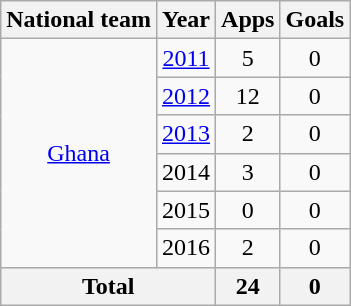<table class="wikitable" style="text-align:center">
<tr>
<th>National team</th>
<th>Year</th>
<th>Apps</th>
<th>Goals</th>
</tr>
<tr>
<td rowspan="6"><a href='#'>Ghana</a></td>
<td><a href='#'>2011</a></td>
<td>5</td>
<td>0</td>
</tr>
<tr>
<td><a href='#'>2012</a></td>
<td>12</td>
<td>0</td>
</tr>
<tr>
<td><a href='#'>2013</a></td>
<td>2</td>
<td>0</td>
</tr>
<tr>
<td>2014</td>
<td>3</td>
<td>0</td>
</tr>
<tr>
<td>2015</td>
<td>0</td>
<td>0</td>
</tr>
<tr>
<td>2016</td>
<td>2</td>
<td>0</td>
</tr>
<tr>
<th colspan="2">Total</th>
<th>24</th>
<th>0</th>
</tr>
</table>
